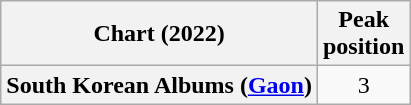<table class="wikitable plainrowheaders" style="text-align:center">
<tr>
<th scope="col">Chart (2022)</th>
<th scope="col">Peak<br>position</th>
</tr>
<tr>
<th scope="row">South Korean Albums (<a href='#'>Gaon</a>)</th>
<td>3</td>
</tr>
</table>
